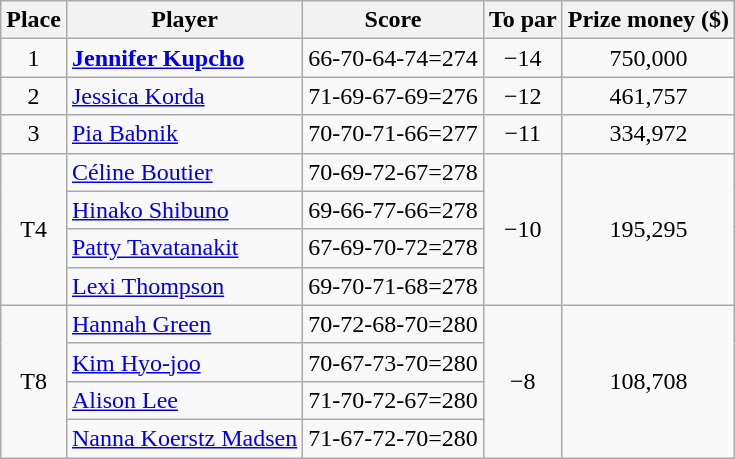<table class="wikitable">
<tr>
<th>Place</th>
<th>Player</th>
<th>Score</th>
<th>To par</th>
<th>Prize money ($)</th>
</tr>
<tr>
<td align=center>1</td>
<td> <strong><a href='#'>Jennifer Kupcho</a></strong></td>
<td>66-70-64-74=274</td>
<td align=center>−14</td>
<td align=center>750,000</td>
</tr>
<tr>
<td align=center>2</td>
<td> <a href='#'>Jessica Korda</a></td>
<td>71-69-67-69=276</td>
<td align=center>−12</td>
<td align=center>461,757</td>
</tr>
<tr>
<td align=center>3</td>
<td> <a href='#'>Pia Babnik</a></td>
<td>70-70-71-66=277</td>
<td align=center>−11</td>
<td align=center>334,972</td>
</tr>
<tr>
<td rowspan=4 align=center>T4</td>
<td> <a href='#'>Céline Boutier</a></td>
<td>70-69-72-67=278</td>
<td rowspan=4 align=center>−10</td>
<td rowspan=4 align=center>195,295</td>
</tr>
<tr>
<td> <a href='#'>Hinako Shibuno</a></td>
<td>69-66-77-66=278</td>
</tr>
<tr>
<td> <a href='#'>Patty Tavatanakit</a></td>
<td>67-69-70-72=278</td>
</tr>
<tr>
<td> <a href='#'>Lexi Thompson</a></td>
<td>69-70-71-68=278</td>
</tr>
<tr>
<td rowspan=4 align=center>T8</td>
<td> <a href='#'>Hannah Green</a></td>
<td>70-72-68-70=280</td>
<td rowspan=4 align=center>−8</td>
<td rowspan=4 align=center>108,708</td>
</tr>
<tr>
<td> <a href='#'>Kim Hyo-joo</a></td>
<td>70-67-73-70=280</td>
</tr>
<tr>
<td> <a href='#'>Alison Lee</a></td>
<td>71-70-72-67=280</td>
</tr>
<tr>
<td> <a href='#'>Nanna Koerstz Madsen</a></td>
<td>71-67-72-70=280</td>
</tr>
</table>
